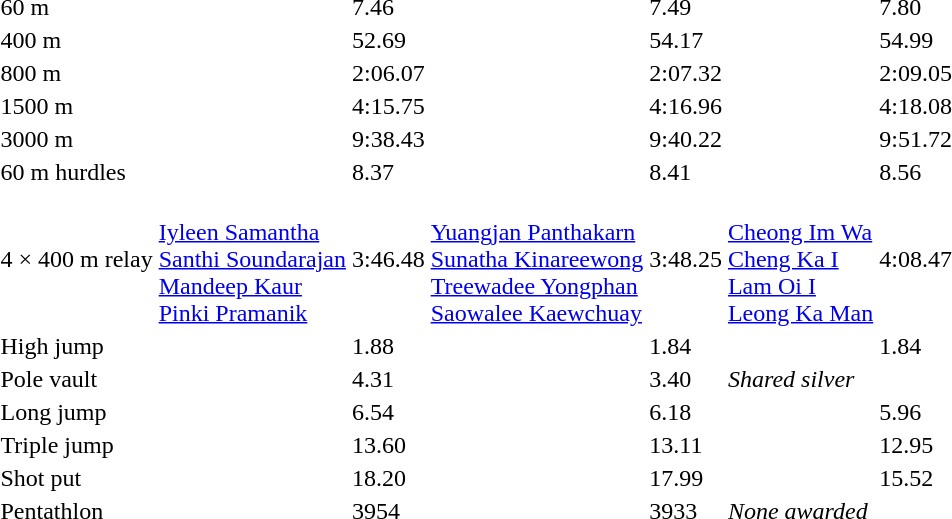<table>
<tr>
<td>60 m</td>
<td></td>
<td>7.46<br></td>
<td></td>
<td>7.49</td>
<td></td>
<td>7.80</td>
</tr>
<tr>
<td>400 m</td>
<td></td>
<td>52.69<br></td>
<td></td>
<td>54.17</td>
<td></td>
<td>54.99</td>
</tr>
<tr>
<td>800 m</td>
<td></td>
<td>2:06.07<br></td>
<td></td>
<td>2:07.32</td>
<td></td>
<td>2:09.05</td>
</tr>
<tr>
<td>1500 m</td>
<td></td>
<td>4:15.75<br></td>
<td></td>
<td>4:16.96</td>
<td></td>
<td>4:18.08</td>
</tr>
<tr>
<td>3000 m</td>
<td></td>
<td>9:38.43<br></td>
<td></td>
<td>9:40.22</td>
<td></td>
<td>9:51.72</td>
</tr>
<tr>
<td>60 m hurdles</td>
<td></td>
<td>8.37<br></td>
<td></td>
<td>8.41</td>
<td></td>
<td>8.56</td>
</tr>
<tr>
<td>4 × 400 m relay</td>
<td><br><a href='#'>Iyleen Samantha</a><br><a href='#'>Santhi Soundarajan</a><br><a href='#'>Mandeep Kaur</a><br><a href='#'>Pinki Pramanik</a></td>
<td>3:46.48<br></td>
<td><br><a href='#'>Yuangjan Panthakarn</a><br><a href='#'>Sunatha Kinareewong</a><br><a href='#'>Treewadee Yongphan</a><br><a href='#'>Saowalee Kaewchuay</a></td>
<td>3:48.25</td>
<td><br><a href='#'>Cheong Im Wa</a><br><a href='#'>Cheng Ka I</a><br><a href='#'>Lam Oi I</a><br><a href='#'>Leong Ka Man</a></td>
<td>4:08.47</td>
</tr>
<tr>
<td>High jump</td>
<td></td>
<td>1.88<br></td>
<td></td>
<td>1.84</td>
<td></td>
<td>1.84</td>
</tr>
<tr>
<td rowspan=2>Pole vault</td>
<td rowspan=2></td>
<td rowspan=2>4.31<br></td>
<td></td>
<td rowspan=2>3.40</td>
<td rowspan=2><em>Shared silver</em></td>
<td rowspan=2></td>
</tr>
<tr>
<td></td>
</tr>
<tr>
<td>Long jump</td>
<td></td>
<td>6.54<br></td>
<td></td>
<td>6.18</td>
<td></td>
<td>5.96</td>
</tr>
<tr>
<td>Triple jump</td>
<td></td>
<td>13.60<br></td>
<td></td>
<td>13.11</td>
<td></td>
<td>12.95</td>
</tr>
<tr>
<td>Shot put</td>
<td></td>
<td>18.20<br></td>
<td></td>
<td>17.99</td>
<td></td>
<td>15.52</td>
</tr>
<tr>
<td>Pentathlon</td>
<td></td>
<td>3954<br></td>
<td></td>
<td>3933</td>
<td><em>None awarded</em></td>
<td></td>
</tr>
</table>
